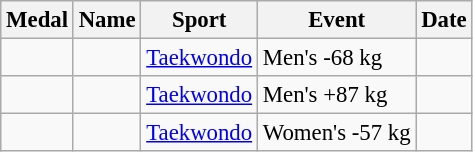<table class="wikitable sortable" style="font-size:95%">
<tr>
<th>Medal</th>
<th>Name</th>
<th>Sport</th>
<th>Event</th>
<th>Date</th>
</tr>
<tr>
<td></td>
<td></td>
<td><a href='#'>Taekwondo</a></td>
<td>Men's -68 kg</td>
<td></td>
</tr>
<tr>
<td></td>
<td></td>
<td><a href='#'>Taekwondo</a></td>
<td>Men's +87 kg</td>
<td></td>
</tr>
<tr>
<td></td>
<td></td>
<td><a href='#'>Taekwondo</a></td>
<td>Women's -57 kg</td>
<td></td>
</tr>
</table>
